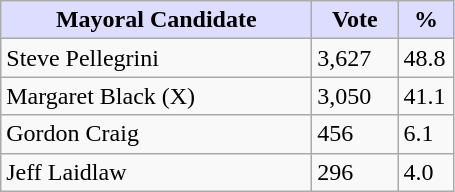<table class="wikitable">
<tr>
<th style="background:#ddf; width:200px;">Mayoral Candidate </th>
<th style="background:#ddf; width:50px;">Vote</th>
<th style="background:#ddf; width:30px;">%</th>
</tr>
<tr>
<td>Steve Pellegrini</td>
<td>3,627</td>
<td>48.8</td>
</tr>
<tr>
<td>Margaret Black (X)</td>
<td>3,050</td>
<td>41.1</td>
</tr>
<tr>
<td>Gordon Craig</td>
<td>456</td>
<td>6.1</td>
</tr>
<tr>
<td>Jeff Laidlaw</td>
<td>296</td>
<td>4.0</td>
</tr>
</table>
